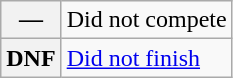<table class="wikitable">
<tr>
<th scope="row">—</th>
<td>Did not compete</td>
</tr>
<tr>
<th scope="row">DNF</th>
<td><a href='#'>Did not finish</a></td>
</tr>
</table>
